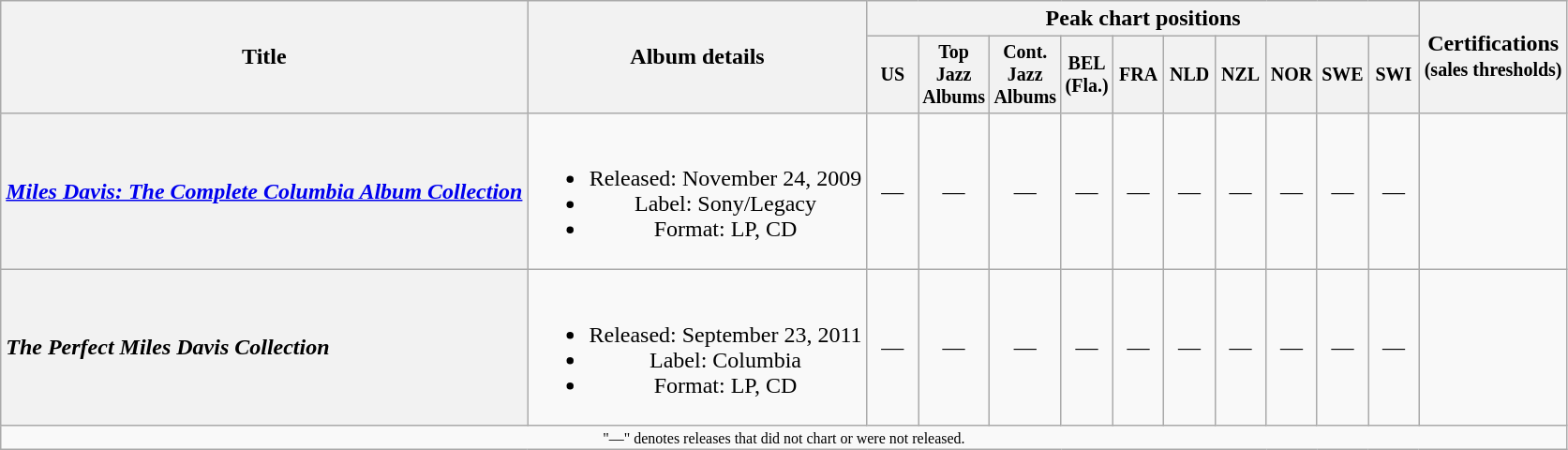<table class="wikitable plainrowheaders" style="text-align:center">
<tr>
<th scope=col rowspan="2">Title</th>
<th scope=col rowspan="2">Album details</th>
<th scope=col colspan="10">Peak chart positions</th>
<th scope=col rowspan="2">Certifications<br><small>(sales thresholds)</small></th>
</tr>
<tr style="font-size:smaller;">
<th width="30">US<br></th>
<th width="30">Top <br>Jazz Albums<br></th>
<th width="30">Cont. <br>Jazz Albums<br></th>
<th width="30">BEL (Fla.)<br></th>
<th width="30">FRA<br></th>
<th width="30">NLD<br></th>
<th width="30">NZL<br></th>
<th width="30">NOR<br></th>
<th width="30">SWE<br></th>
<th width="30">SWI<br></th>
</tr>
<tr>
<th scope=row style="text-align:left"><em><a href='#'>Miles Davis: The Complete Columbia Album Collection</a></em></th>
<td><br><ul><li>Released: November 24, 2009</li><li>Label: Sony/Legacy</li><li>Format: LP, CD</li></ul></td>
<td>—</td>
<td>—</td>
<td>—</td>
<td>—</td>
<td>—</td>
<td>—</td>
<td>—</td>
<td>—</td>
<td>—</td>
<td>—</td>
<td></td>
</tr>
<tr>
<th scope=row style="text-align:left"><em>The Perfect Miles Davis Collection</em></th>
<td><br><ul><li>Released: September 23, 2011</li><li>Label: Columbia</li><li>Format: LP, CD</li></ul></td>
<td>—</td>
<td>—</td>
<td>—</td>
<td>—</td>
<td>—</td>
<td>—</td>
<td>—</td>
<td>—</td>
<td>—</td>
<td>—</td>
<td></td>
</tr>
<tr>
<td colspan="24" style="font-size:8pt; text-align:center;">"—" denotes releases that did not chart or were not released.</td>
</tr>
</table>
